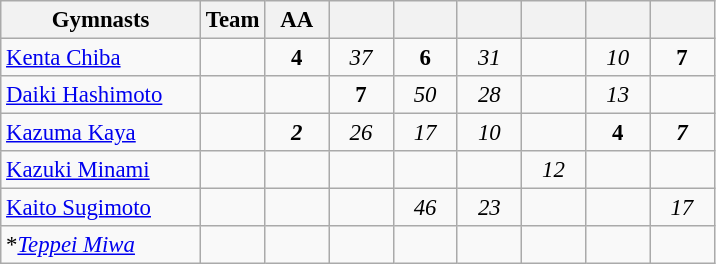<table class="wikitable sortable collapsible autocollapse plainrowheaders" style="text-align:center; font-size:95%;">
<tr>
<th width=28% class=unsortable>Gymnasts</th>
<th width=9% class=unsortable>Team</th>
<th width=9% class=unsortable>AA</th>
<th width=9% class=unsortable></th>
<th width=9% class=unsortable></th>
<th width=9% class=unsortable></th>
<th width=9% class=unsortable></th>
<th width=9% class=unsortable></th>
<th width=9% class=unsortable></th>
</tr>
<tr>
<td align=left><a href='#'>Kenta Chiba</a></td>
<td></td>
<td><strong>4</strong></td>
<td><em>37</em></td>
<td><strong>6</strong></td>
<td><em>31</em></td>
<td></td>
<td><em>10</em></td>
<td><strong>7</strong></td>
</tr>
<tr>
<td align=left><a href='#'>Daiki Hashimoto</a></td>
<td></td>
<td></td>
<td><strong>7</strong></td>
<td><em>50</em></td>
<td><em>28</em></td>
<td></td>
<td><em>13</em></td>
<td></td>
</tr>
<tr>
<td align=left><a href='#'>Kazuma Kaya</a></td>
<td></td>
<td><strong><em>2</em></strong></td>
<td><em>26</em></td>
<td><em>17</em></td>
<td><em>10</em></td>
<td></td>
<td><strong>4</strong></td>
<td><strong><em>7</em></strong></td>
</tr>
<tr>
<td align=left><a href='#'>Kazuki Minami</a></td>
<td></td>
<td></td>
<td></td>
<td></td>
<td></td>
<td><em>12</em></td>
<td></td>
<td></td>
</tr>
<tr>
<td align=left><a href='#'>Kaito Sugimoto</a></td>
<td></td>
<td></td>
<td></td>
<td><em>46</em></td>
<td><em>23</em></td>
<td></td>
<td></td>
<td><em>17</em></td>
</tr>
<tr>
<td align=left>*<em><a href='#'>Teppei Miwa</a></em></td>
<td></td>
<td></td>
<td></td>
<td></td>
<td></td>
<td></td>
<td></td>
<td></td>
</tr>
</table>
